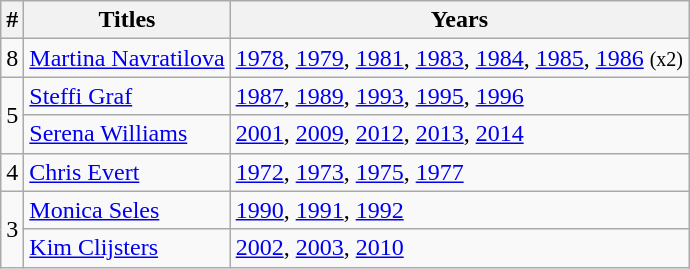<table class="wikitable">
<tr>
<th>#</th>
<th>Titles</th>
<th>Years</th>
</tr>
<tr>
<td>8</td>
<td nowrap=""> <a href='#'>Martina Navratilova</a></td>
<td><a href='#'>1978</a>, <a href='#'>1979</a>, <a href='#'>1981</a>, <a href='#'>1983</a>, <a href='#'>1984</a>, <a href='#'>1985</a>, <a href='#'>1986</a> <small>(x2)</small></td>
</tr>
<tr>
<td rowspan="2">5</td>
<td> <a href='#'>Steffi Graf</a></td>
<td><a href='#'>1987</a>, <a href='#'>1989</a>, <a href='#'>1993</a>, <a href='#'>1995</a>, <a href='#'>1996</a></td>
</tr>
<tr>
<td> <a href='#'>Serena Williams</a></td>
<td><a href='#'>2001</a>, <a href='#'>2009</a>, <a href='#'>2012</a>, <a href='#'>2013</a>, <a href='#'>2014</a></td>
</tr>
<tr>
<td>4</td>
<td> <a href='#'>Chris Evert</a></td>
<td><a href='#'>1972</a>, <a href='#'>1973</a>, <a href='#'>1975</a>, <a href='#'>1977</a></td>
</tr>
<tr>
<td rowspan="2">3</td>
<td> <a href='#'>Monica Seles</a></td>
<td><a href='#'>1990</a>, <a href='#'>1991</a>, <a href='#'>1992</a></td>
</tr>
<tr>
<td> <a href='#'>Kim Clijsters</a></td>
<td><a href='#'>2002</a>, <a href='#'>2003</a>, <a href='#'>2010</a></td>
</tr>
</table>
